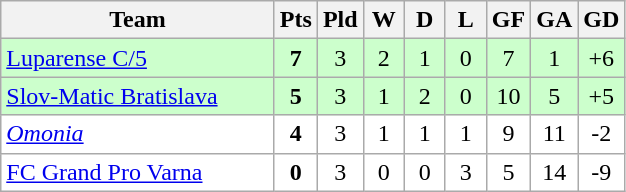<table class="wikitable" style="text-align: center;">
<tr>
<th width="175">Team</th>
<th width="20">Pts</th>
<th width="20">Pld</th>
<th width="20">W</th>
<th width="20">D</th>
<th width="20">L</th>
<th width="20">GF</th>
<th width="20">GA</th>
<th width="20">GD</th>
</tr>
<tr bgcolor=#ccffcc>
<td align="left"> <a href='#'>Luparense C/5</a></td>
<td><strong>7</strong></td>
<td>3</td>
<td>2</td>
<td>1</td>
<td>0</td>
<td>7</td>
<td>1</td>
<td>+6</td>
</tr>
<tr bgcolor=#ccffcc>
<td align="left"> <a href='#'>Slov-Matic Bratislava</a></td>
<td><strong>5</strong></td>
<td>3</td>
<td>1</td>
<td>2</td>
<td>0</td>
<td>10</td>
<td>5</td>
<td>+5</td>
</tr>
<tr bgcolor=ffffff>
<td align="left"> <em><a href='#'>Omonia</a></em></td>
<td><strong>4</strong></td>
<td>3</td>
<td>1</td>
<td>1</td>
<td>1</td>
<td>9</td>
<td>11</td>
<td>-2</td>
</tr>
<tr bgcolor=ffffff>
<td align="left"> <a href='#'>FC Grand Pro Varna</a></td>
<td><strong>0</strong></td>
<td>3</td>
<td>0</td>
<td>0</td>
<td>3</td>
<td>5</td>
<td>14</td>
<td>-9</td>
</tr>
</table>
